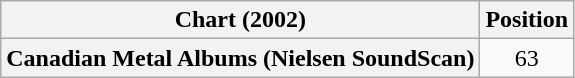<table class="wikitable plainrowheaders" style="text-align:center">
<tr>
<th scope="col">Chart (2002)</th>
<th scope="col">Position</th>
</tr>
<tr>
<th scope="row">Canadian Metal Albums (Nielsen SoundScan)</th>
<td>63</td>
</tr>
</table>
